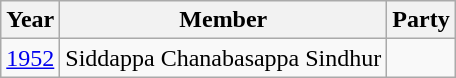<table class="wikitable sortable">
<tr>
<th>Year</th>
<th>Member</th>
<th colspan="2">Party</th>
</tr>
<tr>
<td><a href='#'>1952</a></td>
<td>Siddappa Chanabasappa Sindhur</td>
<td></td>
</tr>
</table>
